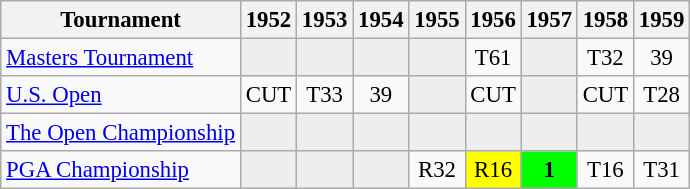<table class="wikitable" style="font-size:95%;text-align:center;">
<tr>
<th>Tournament</th>
<th>1952</th>
<th>1953</th>
<th>1954</th>
<th>1955</th>
<th>1956</th>
<th>1957</th>
<th>1958</th>
<th>1959</th>
</tr>
<tr>
<td align=left><a href='#'>Masters Tournament</a></td>
<td style="background:#eeeeee;"></td>
<td style="background:#eeeeee;"></td>
<td style="background:#eeeeee;"></td>
<td style="background:#eeeeee;"></td>
<td>T61</td>
<td style="background:#eeeeee;"></td>
<td>T32</td>
<td>39</td>
</tr>
<tr>
<td align=left><a href='#'>U.S. Open</a></td>
<td>CUT</td>
<td>T33</td>
<td>39</td>
<td style="background:#eeeeee;"></td>
<td>CUT</td>
<td style="background:#eeeeee;"></td>
<td>CUT</td>
<td>T28</td>
</tr>
<tr>
<td align=left><a href='#'>The Open Championship</a></td>
<td style="background:#eeeeee;"></td>
<td style="background:#eeeeee;"></td>
<td style="background:#eeeeee;"></td>
<td style="background:#eeeeee;"></td>
<td style="background:#eeeeee;"></td>
<td style="background:#eeeeee;"></td>
<td style="background:#eeeeee;"></td>
<td style="background:#eeeeee;"></td>
</tr>
<tr>
<td align=left><a href='#'>PGA Championship</a></td>
<td style="background:#eeeeee;"></td>
<td style="background:#eeeeee;"></td>
<td style="background:#eeeeee;"></td>
<td>R32</td>
<td style="background:yellow;">R16</td>
<td style="background:lime;"><strong>1</strong></td>
<td>T16</td>
<td>T31</td>
</tr>
</table>
